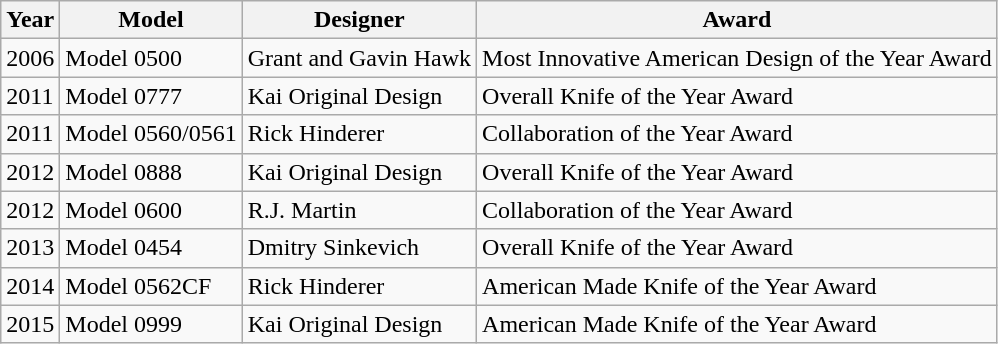<table class="wikitable">
<tr>
<th>Year</th>
<th>Model</th>
<th>Designer</th>
<th>Award</th>
</tr>
<tr>
<td>2006</td>
<td>Model 0500</td>
<td>Grant and Gavin Hawk</td>
<td>Most Innovative American Design of the Year Award</td>
</tr>
<tr>
<td>2011</td>
<td>Model 0777</td>
<td>Kai Original Design</td>
<td>Overall Knife of the Year Award</td>
</tr>
<tr>
<td>2011</td>
<td>Model 0560/0561</td>
<td>Rick Hinderer</td>
<td>Collaboration of the Year Award </td>
</tr>
<tr>
<td>2012</td>
<td>Model 0888</td>
<td>Kai Original Design</td>
<td>Overall Knife of the Year Award</td>
</tr>
<tr>
<td>2012</td>
<td>Model 0600</td>
<td>R.J. Martin</td>
<td>Collaboration of the Year Award</td>
</tr>
<tr>
<td>2013</td>
<td>Model 0454</td>
<td>Dmitry Sinkevich</td>
<td>Overall Knife of the Year Award</td>
</tr>
<tr>
<td>2014</td>
<td>Model 0562CF</td>
<td>Rick Hinderer</td>
<td>American Made Knife of the Year Award</td>
</tr>
<tr>
<td>2015</td>
<td>Model 0999</td>
<td>Kai Original Design</td>
<td>American Made Knife of the Year Award </td>
</tr>
</table>
